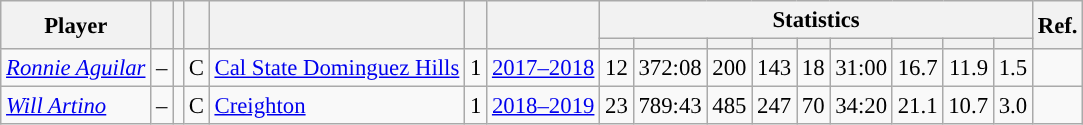<table class="wikitable sortable" style="font-size:95%; text-align:right;">
<tr>
<th rowspan="2">Player</th>
<th rowspan="2"></th>
<th rowspan="2"></th>
<th rowspan="2"></th>
<th rowspan="2"></th>
<th rowspan="2"></th>
<th rowspan="2"></th>
<th colspan="9">Statistics</th>
<th rowspan="2">Ref.</th>
</tr>
<tr>
<th></th>
<th></th>
<th></th>
<th></th>
<th></th>
<th></th>
<th></th>
<th></th>
<th></th>
</tr>
<tr>
<td align="left"><em><a href='#'>Ronnie Aguilar</a></em></td>
<td align="left">–</td>
<td align="center"></td>
<td align="center">C</td>
<td align="left"><a href='#'>Cal State Dominguez Hills</a></td>
<td align="center">1</td>
<td align="center"><a href='#'>2017–2018</a></td>
<td>12</td>
<td>372:08</td>
<td>200</td>
<td>143</td>
<td>18</td>
<td>31:00</td>
<td>16.7</td>
<td>11.9</td>
<td>1.5</td>
<td align="center"></td>
</tr>
<tr>
<td align="left"><em><a href='#'>Will Artino</a></em></td>
<td align="left">–</td>
<td align="center"></td>
<td align="center">C</td>
<td align="left"><a href='#'>Creighton</a></td>
<td align="center">1</td>
<td align="center"><a href='#'>2018–2019</a></td>
<td>23</td>
<td>789:43</td>
<td>485</td>
<td>247</td>
<td>70</td>
<td>34:20</td>
<td>21.1</td>
<td>10.7</td>
<td>3.0</td>
<td align="center"></td>
</tr>
</table>
